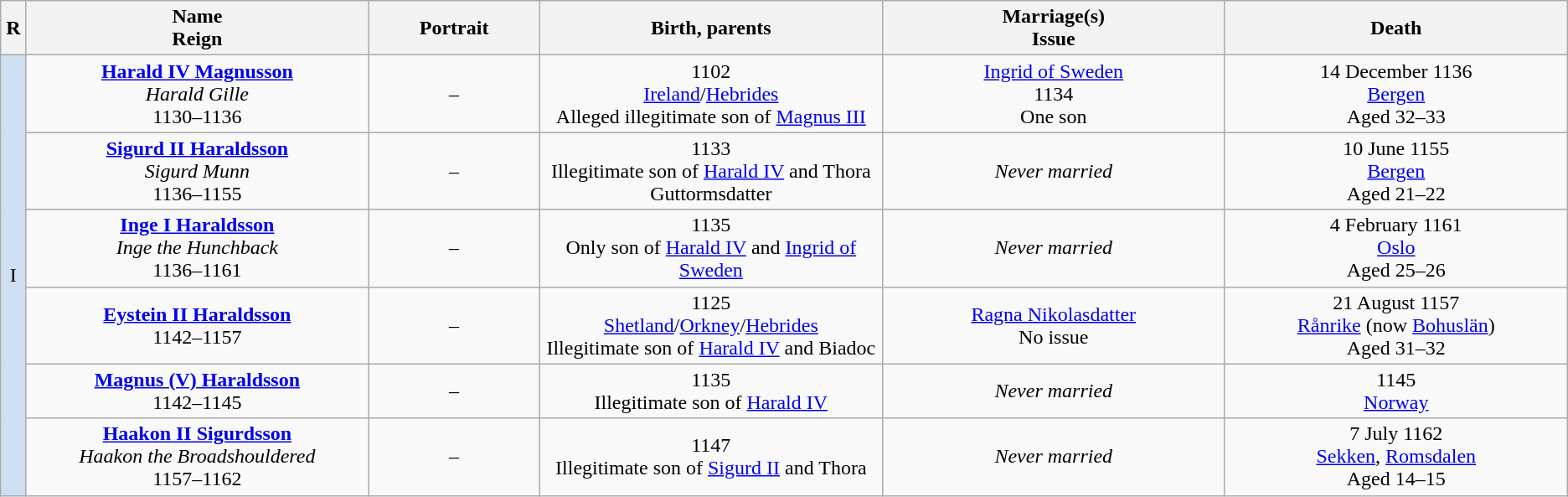<table style="text-align:center" class="wikitable">
<tr>
<th width=1%>R</th>
<th width=20%>Name<br>Reign</th>
<th width=10%>Portrait</th>
<th width=20%>Birth, parents</th>
<th width=20%>Marriage(s)<br>Issue</th>
<th width=20%>Death</th>
</tr>
<tr>
<td rowspan="6" style="background-color:#CEDFF2; text-align:center">I</td>
<td><strong><a href='#'>Harald IV Magnusson</a></strong><br><em>Harald Gille</em><br>1130–1136</td>
<td>–</td>
<td> 1102<br><a href='#'>Ireland</a>/<a href='#'>Hebrides</a><br>Alleged illegitimate son of <a href='#'>Magnus III</a></td>
<td><a href='#'>Ingrid of Sweden</a><br> 1134<br>One son</td>
<td>14 December 1136<br><a href='#'>Bergen</a><br>Aged 32–33</td>
</tr>
<tr>
<td><strong><a href='#'>Sigurd II Haraldsson</a></strong><br><em>Sigurd Munn</em><br>1136–1155</td>
<td>–</td>
<td> 1133<br>Illegitimate son of <a href='#'>Harald IV</a> and Thora Guttormsdatter</td>
<td><em>Never married</em></td>
<td>10 June 1155<br><a href='#'>Bergen</a><br>Aged 21–22</td>
</tr>
<tr>
<td><strong><a href='#'>Inge I Haraldsson</a></strong><br><em>Inge the Hunchback</em><br>1136–1161</td>
<td>–</td>
<td> 1135<br>Only son of <a href='#'>Harald IV</a> and <a href='#'>Ingrid of Sweden</a></td>
<td><em>Never married</em></td>
<td>4 February 1161<br><a href='#'>Oslo</a><br>Aged 25–26</td>
</tr>
<tr>
<td><strong><a href='#'>Eystein II Haraldsson</a></strong><br>1142–1157</td>
<td>–</td>
<td> 1125<br><a href='#'>Shetland</a>/<a href='#'>Orkney</a>/<a href='#'>Hebrides</a><br>Illegitimate son of <a href='#'>Harald IV</a> and Biadoc</td>
<td><a href='#'>Ragna Nikolasdatter</a><br>No issue</td>
<td>21 August 1157<br><a href='#'>Rånrike</a> (now <a href='#'>Bohuslän</a>)<br>Aged 31–32</td>
</tr>
<tr>
<td><strong><a href='#'>Magnus (V) Haraldsson</a></strong><br>1142–1145</td>
<td>–</td>
<td> 1135<br>Illegitimate son of <a href='#'>Harald IV</a></td>
<td><em>Never married</em></td>
<td> 1145<br><a href='#'>Norway</a></td>
</tr>
<tr>
<td><strong><a href='#'>Haakon II Sigurdsson</a></strong><br><em>Haakon the Broadshouldered</em><br>1157–1162</td>
<td>–</td>
<td> 1147<br>Illegitimate son of <a href='#'>Sigurd II</a> and Thora</td>
<td><em>Never married</em></td>
<td>7 July 1162<br><a href='#'>Sekken</a>, <a href='#'>Romsdalen</a><br>Aged 14–15</td>
</tr>
</table>
